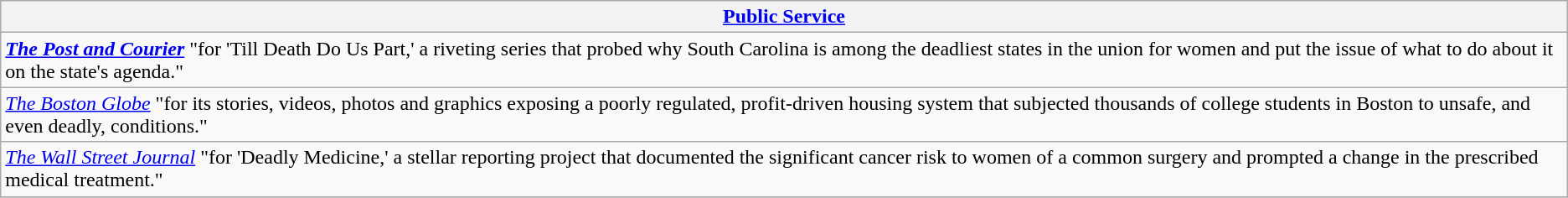<table class="wikitable" style="float:left; float:none;">
<tr>
<th><a href='#'>Public Service</a></th>
</tr>
<tr>
<td><strong><em><a href='#'>The Post and Courier</a></em></strong> "for 'Till Death Do Us Part,' a riveting series that probed why South Carolina is among the deadliest states in the union for women and put the issue of what to do about it on the state's agenda."</td>
</tr>
<tr>
<td><em><a href='#'>The Boston Globe</a></em> "for its stories, videos, photos and graphics exposing a poorly regulated, profit-driven housing system that subjected thousands of college students in Boston to unsafe, and even deadly, conditions."</td>
</tr>
<tr>
<td><em><a href='#'>The Wall Street Journal</a></em> "for 'Deadly Medicine,' a stellar reporting project that documented the significant cancer risk to women of a common surgery and prompted a change in the prescribed medical treatment."</td>
</tr>
<tr>
</tr>
</table>
